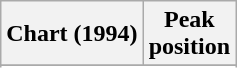<table class="wikitable sortable">
<tr>
<th align="left">Chart (1994)</th>
<th align="center">Peak<br>position</th>
</tr>
<tr>
</tr>
<tr>
</tr>
</table>
